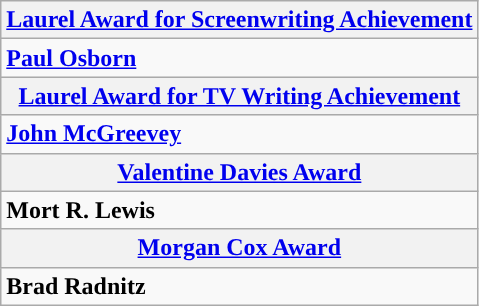<table class="wikitable" style="width=">
<tr>
<th colspan="2" style="background:"><a href='#'>Laurel Award for Screenwriting Achievement</a></th>
</tr>
<tr>
<td colspan="2" style="vertical-align:top;"><strong><a href='#'>Paul Osborn</a></strong></td>
</tr>
<tr>
<th colspan="2" style="background:"><a href='#'>Laurel Award for TV Writing Achievement</a></th>
</tr>
<tr>
<td colspan="2" style="vertical-align:top;"><strong><a href='#'>John McGreevey</a></strong></td>
</tr>
<tr>
<th colspan="2" style="background:"><a href='#'>Valentine Davies Award</a></th>
</tr>
<tr>
<td colspan="2" style="vertical-align:top;"><strong>Mort R. Lewis</strong></td>
</tr>
<tr>
<th colspan="2" style="background:"><a href='#'>Morgan Cox Award</a></th>
</tr>
<tr>
<td colspan="2" style="vertical-align:top;"><strong>Brad Radnitz</strong></td>
</tr>
</table>
